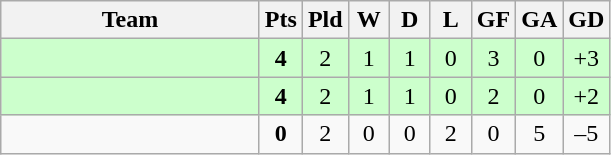<table class=wikitable style="text-align:center">
<tr>
<th width=165>Team</th>
<th width=20>Pts</th>
<th width=20>Pld</th>
<th width=20>W</th>
<th width=20>D</th>
<th width=20>L</th>
<th width=20>GF</th>
<th width=20>GA</th>
<th width=20>GD</th>
</tr>
<tr align=center style="background:#ccffcc;">
<td style="text-align:left;"></td>
<td><strong>4</strong></td>
<td>2</td>
<td>1</td>
<td>1</td>
<td>0</td>
<td>3</td>
<td>0</td>
<td>+3</td>
</tr>
<tr align=center style="background:#ccffcc;">
<td style="text-align:left;"></td>
<td><strong>4</strong></td>
<td>2</td>
<td>1</td>
<td>1</td>
<td>0</td>
<td>2</td>
<td>0</td>
<td>+2</td>
</tr>
<tr align=center>
<td style="text-align:left;"></td>
<td><strong>0</strong></td>
<td>2</td>
<td>0</td>
<td>0</td>
<td>2</td>
<td>0</td>
<td>5</td>
<td>–5</td>
</tr>
</table>
